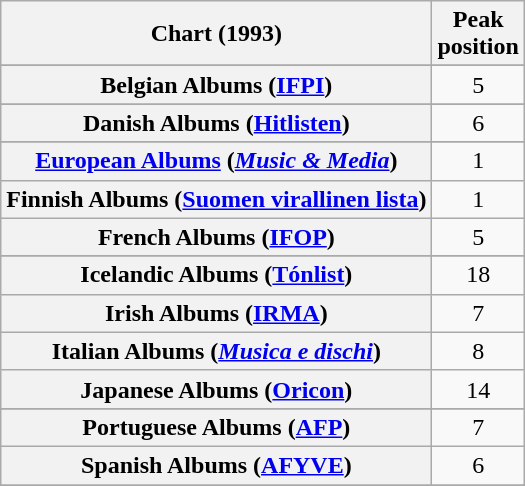<table class="wikitable sortable plainrowheaders" style="text-align:center">
<tr>
<th scope="col">Chart (1993)</th>
<th scope="col">Peak<br>position</th>
</tr>
<tr>
</tr>
<tr>
</tr>
<tr>
<th scope="row">Belgian Albums (<a href='#'>IFPI</a>)</th>
<td>5</td>
</tr>
<tr>
</tr>
<tr>
<th scope="row">Danish Albums (<a href='#'>Hitlisten</a>)</th>
<td>6</td>
</tr>
<tr>
</tr>
<tr>
<th scope="row"><a href='#'>European Albums</a> (<em><a href='#'>Music & Media</a></em>)</th>
<td>1</td>
</tr>
<tr>
<th scope="row">Finnish Albums (<a href='#'>Suomen virallinen lista</a>)</th>
<td>1</td>
</tr>
<tr>
<th scope="row">French Albums (<a href='#'>IFOP</a>)</th>
<td>5</td>
</tr>
<tr>
</tr>
<tr>
</tr>
<tr>
<th scope="row">Icelandic Albums (<a href='#'>Tónlist</a>)</th>
<td>18</td>
</tr>
<tr>
<th scope="row">Irish Albums (<a href='#'>IRMA</a>)</th>
<td>7</td>
</tr>
<tr>
<th scope="row">Italian Albums (<em><a href='#'>Musica e dischi</a></em>)</th>
<td>8</td>
</tr>
<tr>
<th scope="row">Japanese Albums (<a href='#'>Oricon</a>)</th>
<td>14</td>
</tr>
<tr>
</tr>
<tr>
</tr>
<tr>
<th scope="row">Portuguese Albums (<a href='#'>AFP</a>)</th>
<td>7</td>
</tr>
<tr>
<th scope="row">Spanish Albums (<a href='#'>AFYVE</a>)</th>
<td>6</td>
</tr>
<tr>
</tr>
<tr>
</tr>
<tr>
</tr>
<tr>
</tr>
</table>
